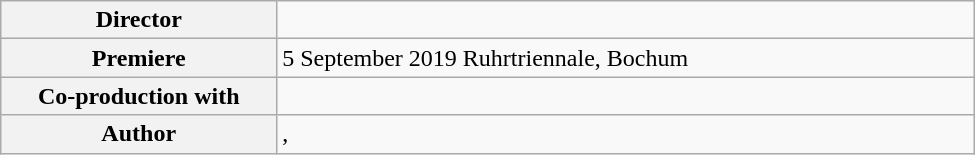<table class="wikitable" style="width:650px; ">
<tr>
<th align="left" valign="top">Director</th>
<td align="left" valign="top"></td>
</tr>
<tr>
<th align="left" valign="top">Premiere</th>
<td align="left" valign="top">5 September 2019  Ruhrtriennale, Bochum</td>
</tr>
<tr>
<th align="left" valign="top">Co-production with</th>
<td align="left" valign="top"></td>
</tr>
<tr>
<th align="left" valign="top" style="width:180px;">Author</th>
<td align="left" valign="top" style="width:470px;">, </td>
</tr>
</table>
